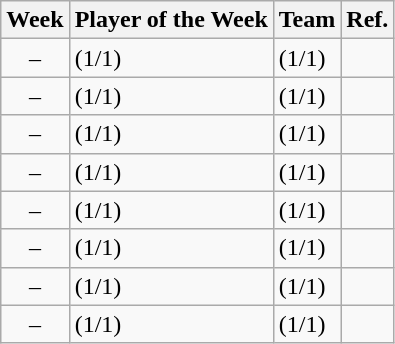<table class="wikitable sortable" style="text-align:left">
<tr>
<th>Week</th>
<th>Player of the Week</th>
<th>Team</th>
<th class=unsortable>Ref.</th>
</tr>
<tr>
<td align=center>–</td>
<td>(1/1)</td>
<td>(1/1)</td>
<td align=center></td>
</tr>
<tr>
<td align=center>–</td>
<td>(1/1)</td>
<td>(1/1)</td>
<td align=center></td>
</tr>
<tr>
<td align=center>–</td>
<td>(1/1)</td>
<td>(1/1)</td>
<td align=center></td>
</tr>
<tr>
<td align=center>–</td>
<td>(1/1)</td>
<td>(1/1)</td>
<td align=center></td>
</tr>
<tr>
<td align=center>–</td>
<td>(1/1)</td>
<td>(1/1)</td>
<td align=center></td>
</tr>
<tr>
<td align=center>–</td>
<td>(1/1)</td>
<td>(1/1)</td>
<td align=center></td>
</tr>
<tr>
<td align=center>–</td>
<td>(1/1)</td>
<td>(1/1)</td>
<td align=center></td>
</tr>
<tr>
<td align=center>–</td>
<td>(1/1)</td>
<td>(1/1)</td>
<td align=center></td>
</tr>
</table>
